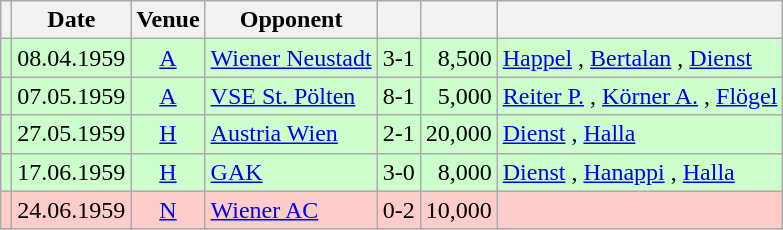<table class="wikitable" Style="text-align: center">
<tr>
<th></th>
<th>Date</th>
<th>Venue</th>
<th>Opponent</th>
<th></th>
<th></th>
<th></th>
</tr>
<tr style="background:#cfc">
<td></td>
<td>08.04.1959</td>
<td><a href='#'>A</a></td>
<td align="left"><a href='#'>Wiener Neustadt</a></td>
<td>3-1</td>
<td align="right">8,500</td>
<td align="left"><a href='#'>Happel</a> , <a href='#'>Bertalan</a> , <a href='#'>Dienst</a> </td>
</tr>
<tr style="background:#cfc">
<td></td>
<td>07.05.1959</td>
<td><a href='#'>A</a></td>
<td align="left"><a href='#'>VSE St. Pölten</a></td>
<td>8-1</td>
<td align="right">5,000</td>
<td align="left"><a href='#'>Reiter P.</a>    , <a href='#'>Körner A.</a>   , <a href='#'>Flögel</a> </td>
</tr>
<tr style="background:#cfc">
<td></td>
<td>27.05.1959</td>
<td><a href='#'>H</a></td>
<td align="left"><a href='#'>Austria Wien</a></td>
<td>2-1</td>
<td align="right">20,000</td>
<td align="left"><a href='#'>Dienst</a> , <a href='#'>Halla</a> </td>
</tr>
<tr style="background:#cfc">
<td></td>
<td>17.06.1959</td>
<td><a href='#'>H</a></td>
<td align="left"><a href='#'>GAK</a></td>
<td>3-0</td>
<td align="right">8,000</td>
<td align="left"><a href='#'>Dienst</a> , <a href='#'>Hanappi</a> , <a href='#'>Halla</a> </td>
</tr>
<tr style="background:#fcc">
<td></td>
<td>24.06.1959</td>
<td><a href='#'>N</a></td>
<td align="left"><a href='#'>Wiener AC</a></td>
<td>0-2</td>
<td align="right">10,000</td>
<td align="left"></td>
</tr>
</table>
